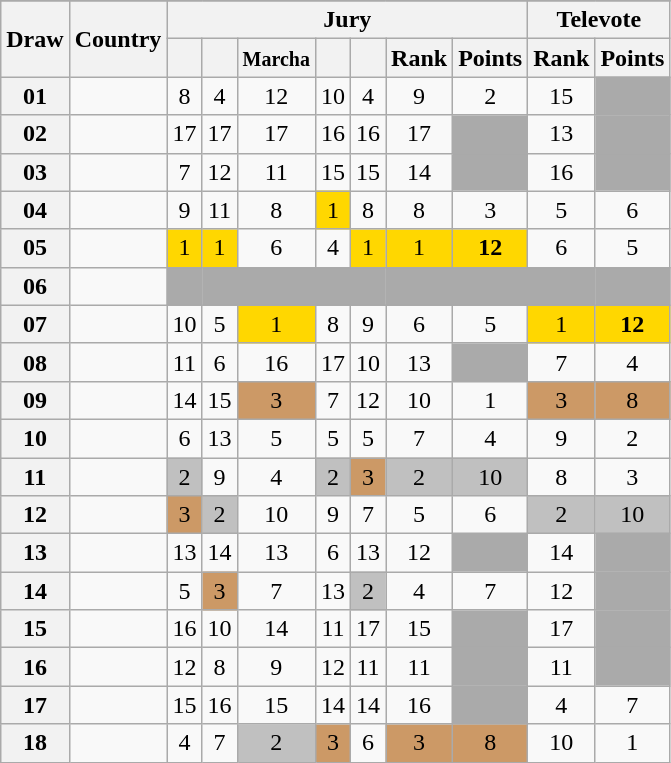<table class="sortable wikitable collapsible plainrowheaders" style="text-align:center;">
<tr>
</tr>
<tr>
<th scope="col" rowspan="2">Draw</th>
<th scope="col" rowspan="2">Country</th>
<th scope="col" colspan="7">Jury</th>
<th scope="col" colspan="2">Televote</th>
</tr>
<tr>
<th scope="col"><small></small></th>
<th scope="col"><small></small></th>
<th scope="col"><small>Marcha</small></th>
<th scope="col"><small></small></th>
<th scope="col"><small></small></th>
<th scope="col">Rank</th>
<th scope="col">Points</th>
<th scope="col">Rank</th>
<th scope="col">Points</th>
</tr>
<tr>
<th scope="row" style="text-align:center;">01</th>
<td style="text-align:left;"></td>
<td>8</td>
<td>4</td>
<td>12</td>
<td>10</td>
<td>4</td>
<td>9</td>
<td>2</td>
<td>15</td>
<td style="background:#AAAAAA;"></td>
</tr>
<tr>
<th scope="row" style="text-align:center;">02</th>
<td style="text-align:left;"></td>
<td>17</td>
<td>17</td>
<td>17</td>
<td>16</td>
<td>16</td>
<td>17</td>
<td style="background:#AAAAAA;"></td>
<td>13</td>
<td style="background:#AAAAAA;"></td>
</tr>
<tr>
<th scope="row" style="text-align:center;">03</th>
<td style="text-align:left;"></td>
<td>7</td>
<td>12</td>
<td>11</td>
<td>15</td>
<td>15</td>
<td>14</td>
<td style="background:#AAAAAA;"></td>
<td>16</td>
<td style="background:#AAAAAA;"></td>
</tr>
<tr>
<th scope="row" style="text-align:center;">04</th>
<td style="text-align:left;"></td>
<td>9</td>
<td>11</td>
<td>8</td>
<td style="background:gold;">1</td>
<td>8</td>
<td>8</td>
<td>3</td>
<td>5</td>
<td>6</td>
</tr>
<tr>
<th scope="row" style="text-align:center;">05</th>
<td style="text-align:left;"></td>
<td style="background:gold;">1</td>
<td style="background:gold;">1</td>
<td>6</td>
<td>4</td>
<td style="background:gold;">1</td>
<td style="background:gold;">1</td>
<td style="background:gold;"><strong>12</strong></td>
<td>6</td>
<td>5</td>
</tr>
<tr class="sortbottom">
<th scope="row" style="text-align:center;">06</th>
<td style="text-align:left;"></td>
<td style="background:#AAAAAA;"></td>
<td style="background:#AAAAAA;"></td>
<td style="background:#AAAAAA;"></td>
<td style="background:#AAAAAA;"></td>
<td style="background:#AAAAAA;"></td>
<td style="background:#AAAAAA;"></td>
<td style="background:#AAAAAA;"></td>
<td style="background:#AAAAAA;"></td>
<td style="background:#AAAAAA;"></td>
</tr>
<tr>
<th scope="row" style="text-align:center;">07</th>
<td style="text-align:left;"></td>
<td>10</td>
<td>5</td>
<td style="background:gold;">1</td>
<td>8</td>
<td>9</td>
<td>6</td>
<td>5</td>
<td style="background:gold;">1</td>
<td style="background:gold;"><strong>12</strong></td>
</tr>
<tr>
<th scope="row" style="text-align:center;">08</th>
<td style="text-align:left;"></td>
<td>11</td>
<td>6</td>
<td>16</td>
<td>17</td>
<td>10</td>
<td>13</td>
<td style="background:#AAAAAA;"></td>
<td>7</td>
<td>4</td>
</tr>
<tr>
<th scope="row" style="text-align:center;">09</th>
<td style="text-align:left;"></td>
<td>14</td>
<td>15</td>
<td style="background:#CC9966;">3</td>
<td>7</td>
<td>12</td>
<td>10</td>
<td>1</td>
<td style="background:#CC9966;">3</td>
<td style="background:#CC9966;">8</td>
</tr>
<tr>
<th scope="row" style="text-align:center;">10</th>
<td style="text-align:left;"></td>
<td>6</td>
<td>13</td>
<td>5</td>
<td>5</td>
<td>5</td>
<td>7</td>
<td>4</td>
<td>9</td>
<td>2</td>
</tr>
<tr>
<th scope="row" style="text-align:center;">11</th>
<td style="text-align:left;"></td>
<td style="background:silver;">2</td>
<td>9</td>
<td>4</td>
<td style="background:silver;">2</td>
<td style="background:#CC9966;">3</td>
<td style="background:silver;">2</td>
<td style="background:silver;">10</td>
<td>8</td>
<td>3</td>
</tr>
<tr>
<th scope="row" style="text-align:center;">12</th>
<td style="text-align:left;"></td>
<td style="background:#CC9966;">3</td>
<td style="background:silver;">2</td>
<td>10</td>
<td>9</td>
<td>7</td>
<td>5</td>
<td>6</td>
<td style="background:silver;">2</td>
<td style="background:silver;">10</td>
</tr>
<tr>
<th scope="row" style="text-align:center;">13</th>
<td style="text-align:left;"></td>
<td>13</td>
<td>14</td>
<td>13</td>
<td>6</td>
<td>13</td>
<td>12</td>
<td style="background:#AAAAAA;"></td>
<td>14</td>
<td style="background:#AAAAAA;"></td>
</tr>
<tr>
<th scope="row" style="text-align:center;">14</th>
<td style="text-align:left;"></td>
<td>5</td>
<td style="background:#CC9966;">3</td>
<td>7</td>
<td>13</td>
<td style="background:silver;">2</td>
<td>4</td>
<td>7</td>
<td>12</td>
<td style="background:#AAAAAA;"></td>
</tr>
<tr>
<th scope="row" style="text-align:center;">15</th>
<td style="text-align:left;"></td>
<td>16</td>
<td>10</td>
<td>14</td>
<td>11</td>
<td>17</td>
<td>15</td>
<td style="background:#AAAAAA;"></td>
<td>17</td>
<td style="background:#AAAAAA;"></td>
</tr>
<tr>
<th scope="row" style="text-align:center;">16</th>
<td style="text-align:left;"></td>
<td>12</td>
<td>8</td>
<td>9</td>
<td>12</td>
<td>11</td>
<td>11</td>
<td style="background:#AAAAAA;"></td>
<td>11</td>
<td style="background:#AAAAAA;"></td>
</tr>
<tr>
<th scope="row" style="text-align:center;">17</th>
<td style="text-align:left;"></td>
<td>15</td>
<td>16</td>
<td>15</td>
<td>14</td>
<td>14</td>
<td>16</td>
<td style="background:#AAAAAA;"></td>
<td>4</td>
<td>7</td>
</tr>
<tr>
<th scope="row" style="text-align:center;">18</th>
<td style="text-align:left;"></td>
<td>4</td>
<td>7</td>
<td style="background:silver;">2</td>
<td style="background:#CC9966;">3</td>
<td>6</td>
<td style="background:#CC9966;">3</td>
<td style="background:#CC9966;">8</td>
<td>10</td>
<td>1</td>
</tr>
</table>
